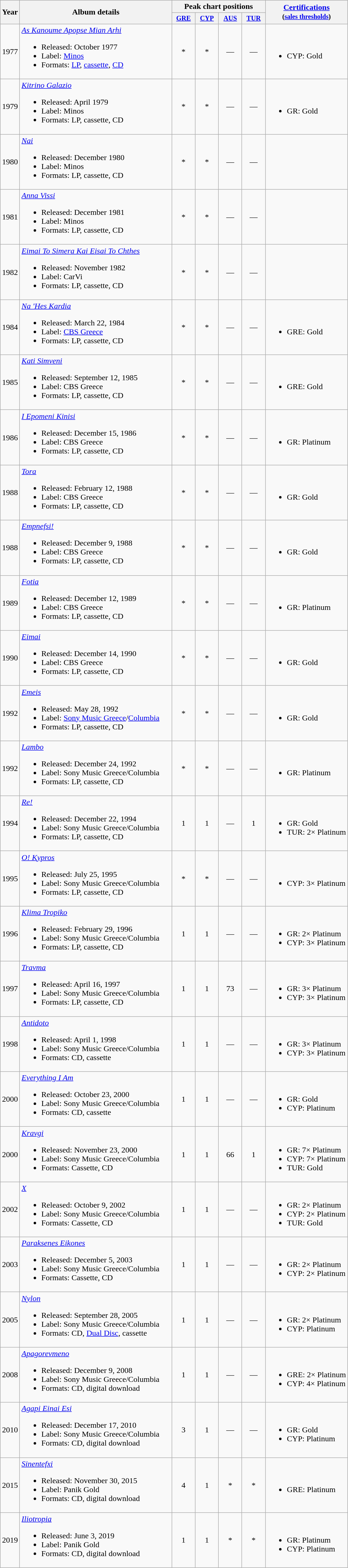<table class="wikitable" style="text-align:center;">
<tr>
<th rowspan="2">Year</th>
<th rowspan="2" style="width:300px;">Album details</th>
<th colspan="4">Peak chart positions</th>
<th rowspan="2"><a href='#'>Certifications</a><br><small>(<a href='#'>sales thresholds</a>)</small></th>
</tr>
<tr>
<th style="width:3em;font-size:85%"><a href='#'>GRE</a></th>
<th style="width:3em;font-size:85%"><a href='#'>CYP</a></th>
<th style="width:3em;font-size:85%"><a href='#'>AUS</a><br></th>
<th style="width:3em;font-size:85%"><a href='#'>TUR</a></th>
</tr>
<tr>
<td>1977</td>
<td align="left"><em><a href='#'>As Kanoume Apopse Mian Arhi</a></em><br><ul><li>Released: October 1977</li><li>Label: <a href='#'>Minos</a></li><li>Formats: <a href='#'>LP</a>, <a href='#'>cassette</a>, <a href='#'>CD</a></li></ul></td>
<td>*</td>
<td>*</td>
<td>—</td>
<td>—</td>
<td align="left"><br><ul><li>CYP: Gold</li></ul></td>
</tr>
<tr>
<td>1979</td>
<td align="left"><em><a href='#'>Kitrino Galazio</a></em><br><ul><li>Released: April 1979</li><li>Label: Minos</li><li>Formats: LP, cassette, CD</li></ul></td>
<td>*</td>
<td>*</td>
<td>—</td>
<td>—</td>
<td align="left"><br><ul><li>GR: Gold</li></ul></td>
</tr>
<tr>
<td>1980</td>
<td align="left"><em><a href='#'>Nai</a></em><br><ul><li>Released: December 1980</li><li>Label: Minos</li><li>Formats: LP, cassette, CD</li></ul></td>
<td>*</td>
<td>*</td>
<td>—</td>
<td>—</td>
<td></td>
</tr>
<tr>
<td>1981</td>
<td align="left"><em><a href='#'>Anna Vissi</a></em><br><ul><li>Released: December 1981</li><li>Label: Minos</li><li>Formats: LP, cassette, CD</li></ul></td>
<td>*</td>
<td>*</td>
<td>—</td>
<td>—</td>
<td></td>
</tr>
<tr>
<td>1982</td>
<td align="left"><em><a href='#'>Eimai To Simera Kai Eisai To Chthes</a></em><br><ul><li>Released: November 1982</li><li>Label: CarVi</li><li>Formats: LP, cassette, CD</li></ul></td>
<td>*</td>
<td>*</td>
<td>—</td>
<td>—</td>
<td></td>
</tr>
<tr>
<td>1984</td>
<td align="left"><em><a href='#'>Na 'Hes Kardia</a></em><br><ul><li>Released: March 22, 1984</li><li>Label: <a href='#'>CBS Greece</a></li><li>Formats: LP, cassette, CD</li></ul></td>
<td>*</td>
<td>*</td>
<td>—</td>
<td>—</td>
<td align="left"><br><ul><li>GRE: Gold</li></ul></td>
</tr>
<tr>
<td>1985</td>
<td align="left"><em><a href='#'>Kati Simveni</a></em><br><ul><li>Released: September 12, 1985</li><li>Label: CBS Greece</li><li>Formats: LP, cassette, CD</li></ul></td>
<td>*</td>
<td>*</td>
<td>—</td>
<td>—</td>
<td align="left"><br><ul><li>GRE: Gold</li></ul></td>
</tr>
<tr>
<td>1986</td>
<td align="left"><em><a href='#'>I Epomeni Kinisi</a></em><br><ul><li>Released: December 15, 1986</li><li>Label: CBS Greece</li><li>Formats: LP, cassette, CD</li></ul></td>
<td>*</td>
<td>*</td>
<td>—</td>
<td>—</td>
<td align="left"><br><ul><li>GR: Platinum</li></ul></td>
</tr>
<tr>
<td>1988</td>
<td align="left"><em><a href='#'>Tora</a></em><br><ul><li>Released: February 12, 1988</li><li>Label: CBS Greece</li><li>Formats: LP, cassette, CD</li></ul></td>
<td>*</td>
<td>*</td>
<td>—</td>
<td>—</td>
<td align="left"><br><ul><li>GR: Gold</li></ul></td>
</tr>
<tr>
<td>1988</td>
<td align="left"><em><a href='#'>Empnefsi!</a></em><br><ul><li>Released: December 9, 1988</li><li>Label: CBS Greece</li><li>Formats: LP, cassette, CD</li></ul></td>
<td>*</td>
<td>*</td>
<td>—</td>
<td>—</td>
<td align="left"><br><ul><li>GR: Gold</li></ul></td>
</tr>
<tr>
<td>1989</td>
<td align="left"><em><a href='#'>Fotia</a></em><br><ul><li>Released: December 12, 1989</li><li>Label: CBS Greece</li><li>Formats: LP, cassette, CD</li></ul></td>
<td>*</td>
<td>*</td>
<td>—</td>
<td>—</td>
<td align="left"><br><ul><li>GR: Platinum</li></ul></td>
</tr>
<tr>
<td>1990</td>
<td align="left"><em><a href='#'>Eimai</a></em><br><ul><li>Released: December 14, 1990</li><li>Label: CBS Greece</li><li>Formats: LP, cassette, CD</li></ul></td>
<td>*</td>
<td>*</td>
<td>—</td>
<td>—</td>
<td align="left"><br><ul><li>GR: Gold</li></ul></td>
</tr>
<tr>
<td>1992</td>
<td align="left"><em><a href='#'>Emeis</a></em><br><ul><li>Released: May 28, 1992</li><li>Label: <a href='#'>Sony Music Greece</a>/<a href='#'>Columbia</a></li><li>Formats: LP, cassette, CD</li></ul></td>
<td>*</td>
<td>*</td>
<td>—</td>
<td>—</td>
<td align="left"><br><ul><li>GR: Gold</li></ul></td>
</tr>
<tr>
<td>1992</td>
<td align="left"><em><a href='#'>Lambo</a></em><br><ul><li>Released: December 24, 1992</li><li>Label: Sony Music Greece/Columbia</li><li>Formats: LP, cassette, CD</li></ul></td>
<td>*</td>
<td>*</td>
<td>—</td>
<td>—</td>
<td align="left"><br><ul><li>GR: Platinum</li></ul></td>
</tr>
<tr>
<td>1994</td>
<td align="left"><em><a href='#'>Re!</a></em><br><ul><li>Released: December 22, 1994</li><li>Label: Sony Music Greece/Columbia</li><li>Formats: LP, cassette, CD</li></ul></td>
<td>1</td>
<td>1</td>
<td>—</td>
<td>1</td>
<td align="left"><br><ul><li>GR: Gold</li><li>TUR: 2× Platinum</li></ul></td>
</tr>
<tr>
<td>1995</td>
<td align="left"><em><a href='#'>O! Kypros</a></em><br><ul><li>Released: July 25, 1995</li><li>Label: Sony Music Greece/Columbia</li><li>Formats: LP, cassette, CD</li></ul></td>
<td>*</td>
<td>*</td>
<td>—</td>
<td>—</td>
<td align="left"><br><ul><li>CYP: 3× Platinum</li></ul></td>
</tr>
<tr>
<td>1996</td>
<td align="left"><em><a href='#'>Klima Tropiko</a></em><br><ul><li>Released: February 29, 1996</li><li>Label: Sony Music Greece/Columbia</li><li>Formats: LP, cassette, CD</li></ul></td>
<td>1</td>
<td>1</td>
<td>—</td>
<td>—</td>
<td align="left"><br><ul><li>GR: 2× Platinum</li><li>CYP: 3× Platinum</li></ul></td>
</tr>
<tr>
<td>1997</td>
<td align="left"><em><a href='#'>Travma</a></em><br><ul><li>Released: April 16, 1997</li><li>Label: Sony Music Greece/Columbia</li><li>Formats: LP, cassette, CD</li></ul></td>
<td>1</td>
<td>1</td>
<td>73</td>
<td>—</td>
<td align="left"><br><ul><li>GR: 3× Platinum</li><li>CYP: 3× Platinum</li></ul></td>
</tr>
<tr>
<td>1998</td>
<td align="left"><em><a href='#'>Antidoto</a></em><br><ul><li>Released: April 1, 1998</li><li>Label: Sony Music Greece/Columbia</li><li>Formats: CD, cassette</li></ul></td>
<td>1</td>
<td>1</td>
<td>—</td>
<td>—</td>
<td align="left"><br><ul><li>GR: 3× Platinum</li><li>CYP: 3× Platinum</li></ul></td>
</tr>
<tr>
<td>2000</td>
<td align="left"><em><a href='#'>Everything I Am</a></em><br><ul><li>Released: October 23, 2000</li><li>Label: Sony Music Greece/Columbia</li><li>Formats: CD, cassette</li></ul></td>
<td>1</td>
<td>1</td>
<td>—</td>
<td>—</td>
<td align="left"><br><ul><li>GR: Gold</li><li>CYP: Platinum</li></ul></td>
</tr>
<tr>
<td>2000</td>
<td align="left"><em><a href='#'>Kravgi</a></em><br><ul><li>Released: November 23, 2000</li><li>Label: Sony Music Greece/Columbia</li><li>Formats: Cassette, CD</li></ul></td>
<td>1</td>
<td>1</td>
<td>66</td>
<td>1</td>
<td align="left"><br><ul><li>GR: 7× Platinum</li><li>CYP: 7× Platinum</li><li>TUR: Gold</li></ul></td>
</tr>
<tr>
<td>2002</td>
<td align="left"><em><a href='#'>X</a></em><br><ul><li>Released: October 9, 2002</li><li>Label: Sony Music Greece/Columbia</li><li>Formats: Cassette, CD</li></ul></td>
<td>1</td>
<td>1</td>
<td>—</td>
<td>—</td>
<td align="left"><br><ul><li>GR: 2× Platinum</li><li>CYP: 2× Platinum</li><li>TUR: Gold</li></ul></td>
</tr>
<tr>
<td>2003</td>
<td align="left"><em><a href='#'>Paraksenes Eikones</a></em><br><ul><li>Released: December 5, 2003</li><li>Label: Sony Music Greece/Columbia</li><li>Formats: Cassette, CD</li></ul></td>
<td>1</td>
<td>1</td>
<td>—</td>
<td>—</td>
<td align="left"><br><ul><li>GR: 2× Platinum</li><li>CYP: 2× Platinum</li></ul></td>
</tr>
<tr>
<td>2005</td>
<td align="left"><em><a href='#'>Nylon</a></em><br><ul><li>Released: September 28, 2005</li><li>Label: Sony Music Greece/Columbia</li><li>Formats: CD, <a href='#'>Dual Disc</a>, cassette</li></ul></td>
<td>1</td>
<td>1</td>
<td>—</td>
<td>—</td>
<td align="left"><br><ul><li>GR: 2× Platinum</li><li>CYP: Platinum</li></ul></td>
</tr>
<tr>
<td>2008</td>
<td align="left"><em><a href='#'>Apagorevmeno</a></em><br><ul><li>Released: December 9, 2008</li><li>Label: Sony Music Greece/Columbia</li><li>Formats: CD, digital download</li></ul></td>
<td>1</td>
<td>1</td>
<td>—</td>
<td>—</td>
<td align="left"><br><ul><li>GRE: 2× Platinum</li><li>CYP: 4× Platinum</li></ul></td>
</tr>
<tr>
<td>2010</td>
<td align="left"><em><a href='#'>Agapi Einai Esi</a></em><br><ul><li>Released: December 17, 2010</li><li>Label: Sony Music Greece/Columbia</li><li>Formats: CD, digital download</li></ul></td>
<td>3</td>
<td>1</td>
<td>—</td>
<td>—</td>
<td align="left"><br><ul><li>GR: Gold</li><li>CYP: Platinum</li></ul></td>
</tr>
<tr>
<td>2015</td>
<td align="left"><em><a href='#'>Sinentefxi</a></em><br><ul><li>Released: November 30, 2015</li><li>Label: Panik Gold</li><li>Formats: CD, digital download</li></ul></td>
<td>4</td>
<td>1</td>
<td>*</td>
<td>*</td>
<td align="left"><br><ul><li>GRE: Platinum</li></ul></td>
</tr>
<tr>
<td>2019</td>
<td align="left"><em><a href='#'>Iliotropia</a></em><br><ul><li>Released: June 3, 2019</li><li>Label: Panik Gold</li><li>Formats: CD, digital download</li></ul></td>
<td>1</td>
<td>1</td>
<td>*</td>
<td>*</td>
<td align="left"><br><ul><li>GR: Platinum</li><li>CYP: Platinum</li></ul></td>
</tr>
</table>
